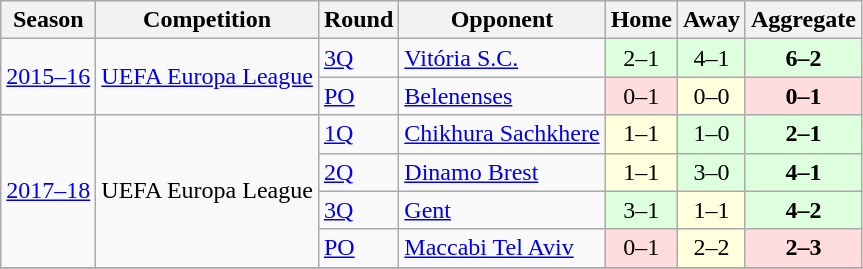<table class="wikitable">
<tr>
<th>Season</th>
<th>Competition</th>
<th>Round</th>
<th>Opponent</th>
<th>Home</th>
<th>Away</th>
<th>Aggregate</th>
</tr>
<tr>
<td rowspan="2"><a href='#'>2015–16</a></td>
<td rowspan="2"><a href='#'>UEFA Europa League</a></td>
<td><a href='#'>3Q</a></td>
<td> <a href='#'>Vitória S.C.</a></td>
<td bgcolor="#ddffdd" style="text-align:center;">2–1</td>
<td bgcolor="#ddffdd" style="text-align:center;">4–1</td>
<td bgcolor="#ddffdd" style="text-align:center;"><strong>6–2</strong></td>
</tr>
<tr>
<td><a href='#'>PO</a></td>
<td> <a href='#'>Belenenses</a></td>
<td bgcolor="#ffdddd" style="text-align:center;">0–1</td>
<td bgcolor="#ffffdd" style="text-align:center;">0–0</td>
<td bgcolor="#ffdddd" style="text-align:center;"><strong>0–1</strong></td>
</tr>
<tr>
<td rowspan="4"><a href='#'>2017–18</a></td>
<td rowspan="4">UEFA Europa League</td>
<td><a href='#'>1Q</a></td>
<td> <a href='#'>Chikhura Sachkhere</a></td>
<td bgcolor="#ffffdd" style="text-align:center;">1–1</td>
<td bgcolor="#ddffdd" style="text-align:center;">1–0</td>
<td bgcolor="#ddffdd" style="text-align:center;"><strong>2–1</strong></td>
</tr>
<tr>
<td><a href='#'>2Q</a></td>
<td> <a href='#'>Dinamo Brest</a></td>
<td bgcolor="#ffffdd" style="text-align:center;">1–1</td>
<td bgcolor="#ddffdd" style="text-align:center;">3–0</td>
<td bgcolor="#ddffdd" style="text-align:center;"><strong>4–1</strong></td>
</tr>
<tr>
<td><a href='#'>3Q</a></td>
<td> <a href='#'>Gent</a></td>
<td bgcolor="#ddffdd" style="text-align:center;">3–1</td>
<td bgcolor="#ffffdd" style="text-align:center;">1–1</td>
<td bgcolor="#ddffdd" style="text-align:center;"><strong>4–2</strong></td>
</tr>
<tr>
<td><a href='#'>PO</a></td>
<td> <a href='#'>Maccabi Tel Aviv</a></td>
<td bgcolor="#ffdddd" style="text-align:center;">0–1</td>
<td bgcolor="#ffffdd" style="text-align:center;">2–2</td>
<td bgcolor="#ffdddd" style="text-align:center;"><strong>2–3</strong></td>
</tr>
<tr>
</tr>
</table>
